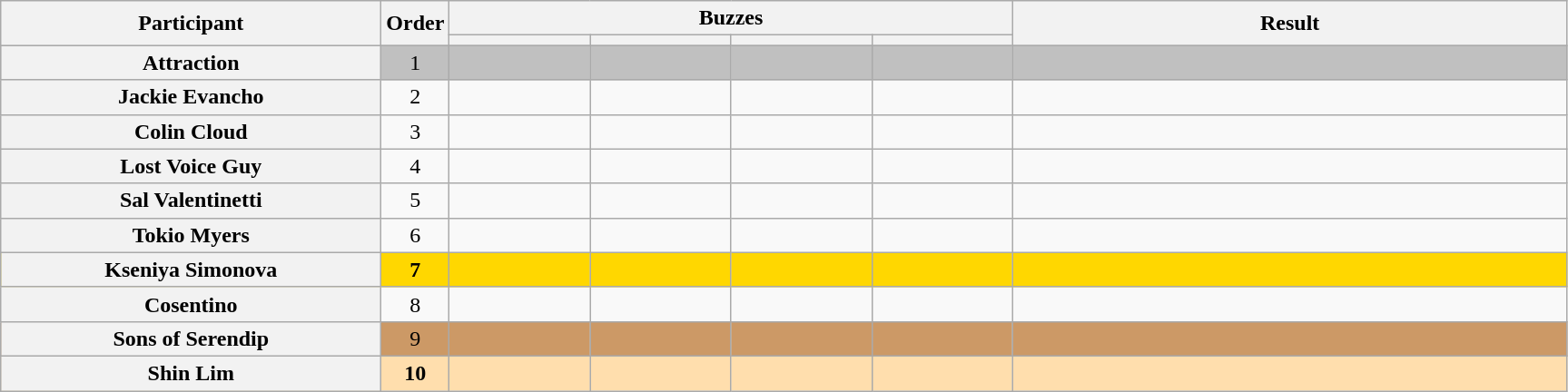<table class="wikitable plainrowheaders sortable" style="text-align:center;">
<tr>
<th scope="col" rowspan="2" class="unsortable" style="width:17em;">Participant</th>
<th scope="col" rowspan="2" style="width:1em;">Order</th>
<th scope="col" colspan="4" class="unsortable" style="width:24em;">Buzzes</th>
<th scope="col" rowspan="2" style="width:25em;">Result</th>
</tr>
<tr>
<th scope="col" class="unsortable" style="width:6em;"></th>
<th scope="col" class="unsortable" style="width:6em;"></th>
<th scope="col" class="unsortable" style="width:6em;"></th>
<th scope="col" class="unsortable" style="width:6em;"></th>
</tr>
<tr bgcolor=silver>
<th scope="row">Attraction</th>
<td>1</td>
<td style="text-align:center;"></td>
<td style="text-align:center;"></td>
<td style="text-align:center;"></td>
<td style="text-align:center;"></td>
<td></td>
</tr>
<tr>
<th scope="row">Jackie Evancho</th>
<td>2</td>
<td style="text-align:center;"></td>
<td style="text-align:center;"></td>
<td style="text-align:center;"></td>
<td style="text-align:center;"></td>
<td></td>
</tr>
<tr>
<th scope="row">Colin Cloud </th>
<td>3</td>
<td style="text-align:center;"></td>
<td style="text-align:center;"></td>
<td style="text-align:center;"></td>
<td style="text-align:center;"></td>
<td></td>
</tr>
<tr>
<th scope="row">Lost Voice Guy</th>
<td>4</td>
<td style="text-align:center;"></td>
<td style="text-align:center;"></td>
<td style="text-align:center;"></td>
<td style="text-align:center;"></td>
<td></td>
</tr>
<tr>
<th scope="row">Sal Valentinetti</th>
<td>5</td>
<td style="text-align:center;"></td>
<td style="text-align:center;"></td>
<td style="text-align:center;"></td>
<td style="text-align:center;"></td>
<td></td>
</tr>
<tr>
<th scope="row">Tokio Myers</th>
<td>6</td>
<td style="text-align:center;"></td>
<td style="text-align:center;"></td>
<td style="text-align:center;"></td>
<td style="text-align:center;"></td>
<td></td>
</tr>
<tr bgcolor=gold>
<th scope="row"><strong>Kseniya Simonova</strong></th>
<td><strong>7</strong></td>
<td style="text-align:center;"></td>
<td style="text-align:center;"></td>
<td style="text-align:center;"></td>
<td style="text-align:center;"></td>
<td><strong></strong></td>
</tr>
<tr>
<th scope="row">Cosentino</th>
<td>8</td>
<td style="text-align:center;"></td>
<td style="text-align:center;"></td>
<td style="text-align:center;"></td>
<td style="text-align:center;"></td>
<td></td>
</tr>
<tr bgcolor=#c96>
<th scope="row">Sons of Serendip</th>
<td>9</td>
<td style="text-align:center;"></td>
<td style="text-align:center;"></td>
<td style="text-align:center;"></td>
<td style="text-align:center;"></td>
<td></td>
</tr>
<tr bgcolor=NavajoWhite>
<th scope="row"><strong>Shin Lim</strong></th>
<td><strong>10</strong></td>
<td style="text-align:center;"></td>
<td style="text-align:center;"></td>
<td style="text-align:center;"></td>
<td style="text-align:center;"></td>
<td><strong></strong></td>
</tr>
</table>
